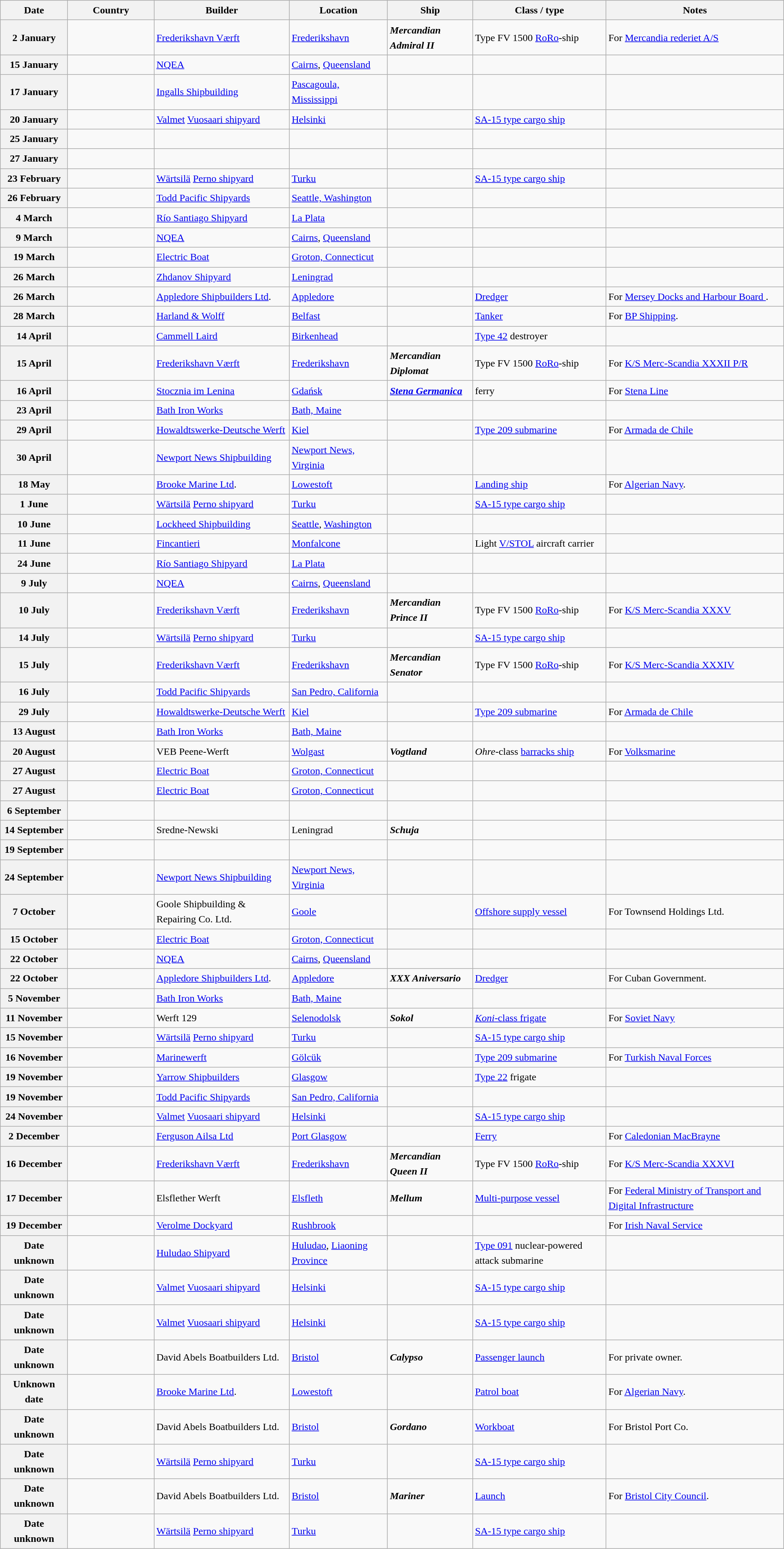<table class="wikitable sortable" style="font-size:1.00em; line-height:1.5em;">
<tr>
<th width="100">Date</th>
<th width="130">Country</th>
<th>Builder</th>
<th>Location</th>
<th>Ship</th>
<th>Class / type</th>
<th>Notes</th>
</tr>
<tr>
<th>2 January</th>
<td></td>
<td><a href='#'>Frederikshavn Værft</a></td>
<td><a href='#'>Frederikshavn</a></td>
<td><strong><em>Mercandian Admiral II</em></strong></td>
<td>Type FV 1500 <a href='#'>RoRo</a>-ship</td>
<td>For <a href='#'>Mercandia rederiet A/S</a></td>
</tr>
<tr>
<th>15 January</th>
<td></td>
<td><a href='#'>NQEA</a></td>
<td><a href='#'>Cairns</a>, <a href='#'>Queensland</a></td>
<td><strong></strong></td>
<td></td>
<td></td>
</tr>
<tr>
<th>17 January</th>
<td></td>
<td><a href='#'>Ingalls Shipbuilding</a></td>
<td><a href='#'>Pascagoula, Mississippi</a></td>
<td><strong></strong></td>
<td></td>
<td></td>
</tr>
<tr>
<th>20 January</th>
<td></td>
<td><a href='#'>Valmet</a> <a href='#'>Vuosaari shipyard</a></td>
<td><a href='#'>Helsinki</a></td>
<td><strong></strong></td>
<td><a href='#'>SA-15 type cargo ship</a></td>
<td></td>
</tr>
<tr>
<th>25 January</th>
<td></td>
<td></td>
<td></td>
<td><strong></strong></td>
<td></td>
<td></td>
</tr>
<tr>
<th>27 January</th>
<td></td>
<td></td>
<td></td>
<td><strong></strong></td>
<td></td>
<td></td>
</tr>
<tr>
<th>23 February</th>
<td></td>
<td><a href='#'>Wärtsilä</a> <a href='#'>Perno shipyard</a></td>
<td><a href='#'>Turku</a></td>
<td><strong></strong></td>
<td><a href='#'>SA-15 type cargo ship</a></td>
<td></td>
</tr>
<tr>
<th>26 February</th>
<td></td>
<td><a href='#'>Todd Pacific Shipyards</a></td>
<td><a href='#'>Seattle, Washington</a></td>
<td><strong></strong></td>
<td></td>
<td></td>
</tr>
<tr>
<th>4 March</th>
<td></td>
<td><a href='#'>Río Santiago Shipyard</a></td>
<td><a href='#'>La Plata</a></td>
<td><strong></strong></td>
<td></td>
<td></td>
</tr>
<tr>
<th>9 March</th>
<td></td>
<td><a href='#'>NQEA</a></td>
<td><a href='#'>Cairns</a>, <a href='#'>Queensland</a></td>
<td><strong></strong></td>
<td></td>
<td></td>
</tr>
<tr>
<th>19 March</th>
<td></td>
<td><a href='#'>Electric Boat</a></td>
<td><a href='#'>Groton, Connecticut</a></td>
<td><strong></strong></td>
<td></td>
<td></td>
</tr>
<tr>
<th>26 March</th>
<td></td>
<td><a href='#'>Zhdanov Shipyard</a></td>
<td><a href='#'>Leningrad</a></td>
<td><strong></strong></td>
<td></td>
<td></td>
</tr>
<tr ---->
<th>26 March</th>
<td></td>
<td><a href='#'>Appledore Shipbuilders Ltd</a>.</td>
<td><a href='#'>Appledore</a></td>
<td><strong></strong></td>
<td><a href='#'>Dredger</a></td>
<td>For <a href='#'>Mersey Docks and Harbour Board </a>.</td>
</tr>
<tr ---->
<th>28 March</th>
<td></td>
<td><a href='#'>Harland & Wolff</a></td>
<td><a href='#'>Belfast</a></td>
<td><strong></strong></td>
<td><a href='#'>Tanker</a></td>
<td>For <a href='#'>BP Shipping</a>.</td>
</tr>
<tr>
<th>14 April</th>
<td></td>
<td><a href='#'>Cammell Laird</a></td>
<td><a href='#'>Birkenhead</a></td>
<td><strong></strong></td>
<td><a href='#'>Type 42</a> destroyer</td>
<td></td>
</tr>
<tr>
<th>15 April</th>
<td></td>
<td><a href='#'>Frederikshavn Værft</a></td>
<td><a href='#'>Frederikshavn</a></td>
<td><strong><em>Mercandian Diplomat</em></strong></td>
<td>Type FV 1500 <a href='#'>RoRo</a>-ship</td>
<td>For <a href='#'>K/S Merc-Scandia XXXII P/R</a></td>
</tr>
<tr>
<th>16 April</th>
<td></td>
<td><a href='#'>Stocznia im Lenina</a></td>
<td><a href='#'>Gdańsk</a></td>
<td><strong><a href='#'><em>Stena Germanica</em></a></strong></td>
<td>ferry</td>
<td>For <a href='#'>Stena Line</a></td>
</tr>
<tr>
<th>23 April</th>
<td></td>
<td><a href='#'>Bath Iron Works</a></td>
<td><a href='#'>Bath, Maine</a></td>
<td><strong></strong></td>
<td></td>
<td></td>
</tr>
<tr>
<th>29 April</th>
<td></td>
<td><a href='#'>Howaldtswerke-Deutsche Werft</a></td>
<td><a href='#'>Kiel</a></td>
<td><strong></strong></td>
<td><a href='#'>Type 209 submarine</a></td>
<td>For <a href='#'>Armada de Chile</a></td>
</tr>
<tr>
<th>30 April</th>
<td></td>
<td><a href='#'>Newport News Shipbuilding</a></td>
<td><a href='#'>Newport News, Virginia</a></td>
<td><strong></strong></td>
<td></td>
<td></td>
</tr>
<tr --->
<th>18 May</th>
<td></td>
<td><a href='#'>Brooke Marine Ltd</a>.</td>
<td><a href='#'>Lowestoft</a></td>
<td><strong></strong></td>
<td><a href='#'>Landing ship</a></td>
<td>For <a href='#'>Algerian Navy</a>.</td>
</tr>
<tr>
<th>1 June</th>
<td></td>
<td><a href='#'>Wärtsilä</a> <a href='#'>Perno shipyard</a></td>
<td><a href='#'>Turku</a></td>
<td><strong></strong></td>
<td><a href='#'>SA-15 type cargo ship</a></td>
<td></td>
</tr>
<tr>
<th>10 June</th>
<td></td>
<td><a href='#'>Lockheed Shipbuilding</a></td>
<td><a href='#'>Seattle</a>, <a href='#'>Washington</a></td>
<td><strong></strong></td>
<td></td>
<td></td>
</tr>
<tr>
<th>11 June</th>
<td></td>
<td><a href='#'>Fincantieri</a></td>
<td><a href='#'>Monfalcone</a></td>
<td><strong></strong></td>
<td>Light <a href='#'>V/STOL</a> aircraft carrier</td>
<td></td>
</tr>
<tr>
<th>24 June</th>
<td></td>
<td><a href='#'>Río Santiago Shipyard</a></td>
<td><a href='#'>La Plata</a></td>
<td><strong></strong></td>
<td></td>
<td></td>
</tr>
<tr>
<th>9 July</th>
<td></td>
<td><a href='#'>NQEA</a></td>
<td><a href='#'>Cairns</a>, <a href='#'>Queensland</a></td>
<td><strong></strong></td>
<td></td>
<td></td>
</tr>
<tr>
<th>10 July</th>
<td></td>
<td><a href='#'>Frederikshavn Værft</a></td>
<td><a href='#'>Frederikshavn</a></td>
<td><strong><em>Mercandian Prince II</em></strong></td>
<td>Type FV 1500 <a href='#'>RoRo</a>-ship</td>
<td>For <a href='#'>K/S Merc-Scandia XXXV</a></td>
</tr>
<tr>
<th>14 July</th>
<td></td>
<td><a href='#'>Wärtsilä</a> <a href='#'>Perno shipyard</a></td>
<td><a href='#'>Turku</a></td>
<td><strong></strong></td>
<td><a href='#'>SA-15 type cargo ship</a></td>
<td></td>
</tr>
<tr>
<th>15 July</th>
<td></td>
<td><a href='#'>Frederikshavn Værft</a></td>
<td><a href='#'>Frederikshavn</a></td>
<td><strong><em>Mercandian Senator</em></strong></td>
<td>Type FV 1500 <a href='#'>RoRo</a>-ship</td>
<td>For <a href='#'>K/S Merc-Scandia XXXIV</a></td>
</tr>
<tr>
<th>16 July</th>
<td></td>
<td><a href='#'>Todd Pacific Shipyards</a></td>
<td><a href='#'>San Pedro, California</a></td>
<td><strong></strong></td>
<td></td>
<td></td>
</tr>
<tr>
<th>29 July</th>
<td></td>
<td><a href='#'>Howaldtswerke-Deutsche Werft</a></td>
<td><a href='#'>Kiel</a></td>
<td><strong></strong></td>
<td><a href='#'>Type 209 submarine</a></td>
<td>For <a href='#'>Armada de Chile</a></td>
</tr>
<tr>
<th>13 August</th>
<td></td>
<td><a href='#'>Bath Iron Works</a></td>
<td><a href='#'>Bath, Maine</a></td>
<td><strong></strong></td>
<td></td>
<td></td>
</tr>
<tr>
<th>20 August</th>
<td></td>
<td>VEB Peene-Werft</td>
<td><a href='#'>Wolgast</a></td>
<td><strong><em>Vogtland</em></strong></td>
<td><em>Ohre</em>-class <a href='#'>barracks ship</a></td>
<td>For <a href='#'>Volksmarine</a></td>
</tr>
<tr>
<th>27 August</th>
<td></td>
<td><a href='#'>Electric Boat</a></td>
<td><a href='#'>Groton, Connecticut</a></td>
<td><strong></strong></td>
<td></td>
<td></td>
</tr>
<tr>
<th>27 August</th>
<td></td>
<td><a href='#'>Electric Boat</a></td>
<td><a href='#'>Groton, Connecticut</a></td>
<td><strong></strong></td>
<td></td>
<td></td>
</tr>
<tr>
<th>6 September</th>
<td></td>
<td></td>
<td></td>
<td><strong></strong></td>
<td></td>
<td></td>
</tr>
<tr>
<th>14 September</th>
<td></td>
<td>Sredne-Newski</td>
<td>Leningrad</td>
<td><strong><em>Schuja</em></strong></td>
<td></td>
</tr>
<tr>
<th>19 September</th>
<td></td>
<td></td>
<td></td>
<td><strong></strong></td>
<td></td>
<td></td>
</tr>
<tr>
<th>24 September</th>
<td></td>
<td><a href='#'>Newport News Shipbuilding</a></td>
<td><a href='#'>Newport News, Virginia</a></td>
<td><strong></strong></td>
<td></td>
<td></td>
</tr>
<tr ---->
<th>7 October</th>
<td></td>
<td>Goole Shipbuilding & Repairing Co. Ltd.</td>
<td><a href='#'>Goole</a></td>
<td><strong></strong></td>
<td><a href='#'>Offshore supply vessel</a></td>
<td>For Townsend Holdings Ltd.</td>
</tr>
<tr>
<th>15 October</th>
<td></td>
<td><a href='#'>Electric Boat</a></td>
<td><a href='#'>Groton, Connecticut</a></td>
<td><strong></strong></td>
<td></td>
<td></td>
</tr>
<tr>
<th>22 October</th>
<td></td>
<td><a href='#'>NQEA</a></td>
<td><a href='#'>Cairns</a>, <a href='#'>Queensland</a></td>
<td><strong></strong></td>
<td></td>
<td></td>
</tr>
<tr ---->
<th>22 October</th>
<td></td>
<td><a href='#'>Appledore Shipbuilders Ltd</a>.</td>
<td><a href='#'>Appledore</a></td>
<td><strong><em>XXX Aniversario</em></strong></td>
<td><a href='#'>Dredger</a></td>
<td>For Cuban Government.</td>
</tr>
<tr>
<th>5 November</th>
<td></td>
<td><a href='#'>Bath Iron Works</a></td>
<td><a href='#'>Bath, Maine</a></td>
<td><strong></strong></td>
<td></td>
<td></td>
</tr>
<tr>
<th>11 November</th>
<td></td>
<td>Werft 129</td>
<td><a href='#'>Selenodolsk</a></td>
<td><strong><em>Sokol</em></strong></td>
<td><a href='#'><em>Koni</em>-class frigate</a></td>
<td>For <a href='#'>Soviet Navy</a></td>
</tr>
<tr>
<th>15 November</th>
<td></td>
<td><a href='#'>Wärtsilä</a> <a href='#'>Perno shipyard</a></td>
<td><a href='#'>Turku</a></td>
<td><strong></strong></td>
<td><a href='#'>SA-15 type cargo ship</a></td>
<td></td>
</tr>
<tr>
<th>16 November</th>
<td></td>
<td><a href='#'>Marinewerft</a></td>
<td><a href='#'>Gölcük</a></td>
<td><strong></strong></td>
<td><a href='#'>Type 209 submarine</a></td>
<td>For <a href='#'>Turkish Naval Forces</a></td>
</tr>
<tr>
<th>19 November</th>
<td></td>
<td><a href='#'>Yarrow Shipbuilders</a></td>
<td><a href='#'>Glasgow</a></td>
<td><strong></strong></td>
<td><a href='#'>Type 22</a> frigate</td>
<td></td>
</tr>
<tr>
<th>19 November</th>
<td></td>
<td><a href='#'>Todd Pacific Shipyards</a></td>
<td><a href='#'>San Pedro, California</a></td>
<td><strong></strong></td>
<td></td>
<td></td>
</tr>
<tr>
<th>24 November</th>
<td></td>
<td><a href='#'>Valmet</a> <a href='#'>Vuosaari shipyard</a></td>
<td><a href='#'>Helsinki</a></td>
<td><strong></strong></td>
<td><a href='#'>SA-15 type cargo ship</a></td>
<td></td>
</tr>
<tr>
<th>2 December</th>
<td></td>
<td><a href='#'>Ferguson Ailsa Ltd</a></td>
<td><a href='#'>Port Glasgow</a></td>
<td><strong></strong></td>
<td><a href='#'>Ferry</a></td>
<td>For <a href='#'>Caledonian MacBrayne</a></td>
</tr>
<tr>
<th>16 December</th>
<td></td>
<td><a href='#'>Frederikshavn Værft</a></td>
<td><a href='#'>Frederikshavn</a></td>
<td><strong><em>Mercandian Queen II</em></strong></td>
<td>Type FV 1500 <a href='#'>RoRo</a>-ship</td>
<td>For <a href='#'>K/S Merc-Scandia XXXVI</a></td>
</tr>
<tr>
<th>17 December</th>
<td></td>
<td>Elsflether Werft</td>
<td><a href='#'>Elsfleth</a></td>
<td><strong><em>Mellum</em></strong></td>
<td><a href='#'>Multi-purpose vessel</a></td>
<td>For <a href='#'>Federal Ministry of Transport and Digital Infrastructure</a></td>
</tr>
<tr>
<th>19 December</th>
<td></td>
<td><a href='#'>Verolme Dockyard</a></td>
<td><a href='#'>Rushbrook</a></td>
<td><strong></strong></td>
<td></td>
<td>For <a href='#'>Irish Naval Service</a></td>
</tr>
<tr>
<th>Date unknown</th>
<td></td>
<td><a href='#'>Huludao Shipyard</a></td>
<td><a href='#'>Huludao</a>, <a href='#'>Liaoning Province</a></td>
<td><strong></strong></td>
<td><a href='#'>Type 091</a> nuclear-powered attack submarine</td>
<td></td>
</tr>
<tr>
<th>Date unknown</th>
<td></td>
<td><a href='#'>Valmet</a> <a href='#'>Vuosaari shipyard</a></td>
<td><a href='#'>Helsinki</a></td>
<td><strong></strong></td>
<td><a href='#'>SA-15 type cargo ship</a></td>
<td></td>
</tr>
<tr>
<th>Date unknown</th>
<td></td>
<td><a href='#'>Valmet</a> <a href='#'>Vuosaari shipyard</a></td>
<td><a href='#'>Helsinki</a></td>
<td><strong></strong></td>
<td><a href='#'>SA-15 type cargo ship</a></td>
<td></td>
</tr>
<tr ---->
<th>Date unknown</th>
<td></td>
<td>David Abels Boatbuilders Ltd.</td>
<td><a href='#'>Bristol</a></td>
<td><strong><em>Calypso</em></strong></td>
<td><a href='#'>Passenger launch</a></td>
<td>For private owner.</td>
</tr>
<tr --->
<th>Unknown date</th>
<td></td>
<td><a href='#'>Brooke Marine Ltd</a>.</td>
<td><a href='#'>Lowestoft</a></td>
<td><strong></strong></td>
<td><a href='#'>Patrol boat</a></td>
<td>For <a href='#'>Algerian Navy</a>.</td>
</tr>
<tr ---->
<th>Date unknown</th>
<td></td>
<td>David Abels Boatbuilders Ltd.</td>
<td><a href='#'>Bristol</a></td>
<td><strong><em>Gordano</em></strong></td>
<td><a href='#'>Workboat</a></td>
<td>For Bristol Port Co.</td>
</tr>
<tr>
<th>Date unknown</th>
<td></td>
<td><a href='#'>Wärtsilä</a> <a href='#'>Perno shipyard</a></td>
<td><a href='#'>Turku</a></td>
<td><strong></strong></td>
<td><a href='#'>SA-15 type cargo ship</a></td>
<td></td>
</tr>
<tr ---->
<th>Date unknown</th>
<td></td>
<td>David Abels Boatbuilders Ltd.</td>
<td><a href='#'>Bristol</a></td>
<td><strong><em>Mariner</em></strong></td>
<td><a href='#'>Launch</a></td>
<td>For <a href='#'>Bristol City Council</a>.</td>
</tr>
<tr>
<th>Date unknown</th>
<td></td>
<td><a href='#'>Wärtsilä</a> <a href='#'>Perno shipyard</a></td>
<td><a href='#'>Turku</a></td>
<td><strong></strong></td>
<td><a href='#'>SA-15 type cargo ship</a></td>
<td></td>
</tr>
</table>
